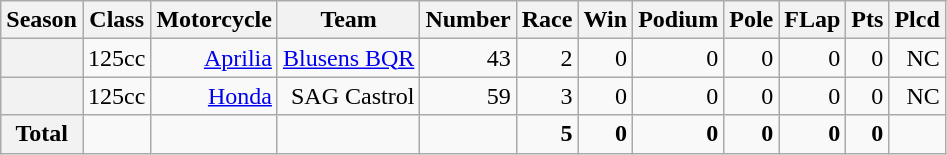<table class="wikitable">
<tr>
<th>Season</th>
<th>Class</th>
<th>Motorcycle</th>
<th>Team</th>
<th>Number</th>
<th>Race</th>
<th>Win</th>
<th>Podium</th>
<th>Pole</th>
<th>FLap</th>
<th>Pts</th>
<th>Plcd</th>
</tr>
<tr align="right">
<th></th>
<td>125cc</td>
<td><a href='#'>Aprilia</a></td>
<td><a href='#'>Blusens BQR</a></td>
<td>43</td>
<td>2</td>
<td>0</td>
<td>0</td>
<td>0</td>
<td>0</td>
<td>0</td>
<td>NC</td>
</tr>
<tr align="right">
<th></th>
<td>125cc</td>
<td><a href='#'>Honda</a></td>
<td>SAG Castrol</td>
<td>59</td>
<td>3</td>
<td>0</td>
<td>0</td>
<td>0</td>
<td>0</td>
<td>0</td>
<td>NC</td>
</tr>
<tr align="right">
<th>Total</th>
<td></td>
<td></td>
<td></td>
<td></td>
<td><strong>5</strong></td>
<td><strong>0</strong></td>
<td><strong>0</strong></td>
<td><strong>0</strong></td>
<td><strong>0</strong></td>
<td><strong>0</strong></td>
<td></td>
</tr>
</table>
